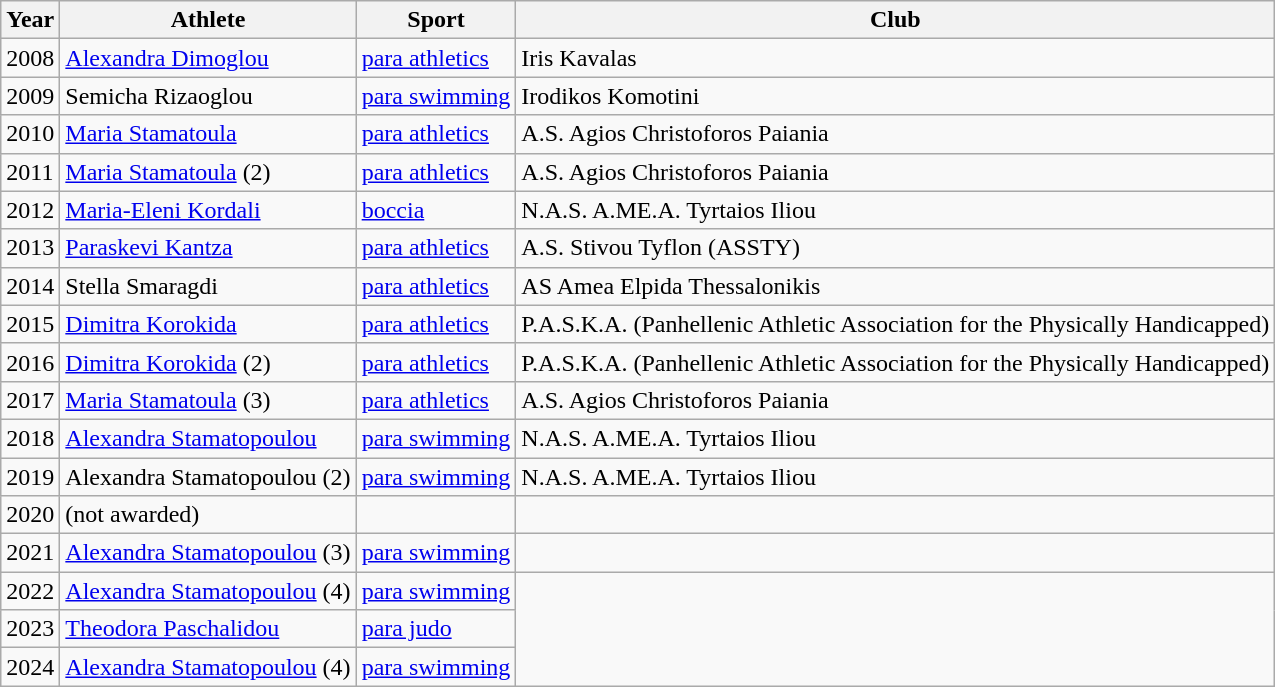<table class="wikitable">
<tr>
<th>Year</th>
<th>Athlete</th>
<th>Sport</th>
<th>Club</th>
</tr>
<tr>
<td>2008</td>
<td><a href='#'>Alexandra Dimoglou</a></td>
<td><a href='#'>para athletics</a></td>
<td>Iris Kavalas</td>
</tr>
<tr>
<td>2009</td>
<td>Semicha Rizaoglou</td>
<td><a href='#'>para swimming</a></td>
<td>Irodikos Komotini</td>
</tr>
<tr>
<td>2010</td>
<td><a href='#'>Maria Stamatoula</a></td>
<td><a href='#'>para athletics</a></td>
<td>A.S. Agios Christoforos Paiania</td>
</tr>
<tr>
<td>2011</td>
<td><a href='#'>Maria Stamatoula</a> (2)</td>
<td><a href='#'>para athletics</a></td>
<td>A.S. Agios Christoforos Paiania</td>
</tr>
<tr>
<td>2012</td>
<td><a href='#'>Maria-Eleni Kordali</a></td>
<td><a href='#'>boccia</a></td>
<td>N.A.S. A.ME.A. Tyrtaios Iliou</td>
</tr>
<tr>
<td>2013</td>
<td><a href='#'>Paraskevi Kantza</a></td>
<td><a href='#'>para athletics</a></td>
<td>A.S. Stivou Tyflon (ASSTY)</td>
</tr>
<tr>
<td>2014</td>
<td>Stella Smaragdi</td>
<td><a href='#'>para athletics</a></td>
<td>AS Amea Elpida Thessalonikis</td>
</tr>
<tr>
<td>2015</td>
<td><a href='#'>Dimitra Korokida</a></td>
<td><a href='#'>para athletics</a></td>
<td>P.A.S.K.A. (Panhellenic Athletic Association for the Physically Handicapped)</td>
</tr>
<tr>
<td>2016</td>
<td><a href='#'>Dimitra Korokida</a> (2)</td>
<td><a href='#'>para athletics</a></td>
<td>P.A.S.K.A. (Panhellenic Athletic Association for the Physically Handicapped)</td>
</tr>
<tr>
<td>2017</td>
<td><a href='#'>Maria Stamatoula</a> (3)</td>
<td><a href='#'>para athletics</a></td>
<td>A.S. Agios Christoforos Paiania</td>
</tr>
<tr>
<td>2018</td>
<td><a href='#'>Alexandra Stamatopoulou</a></td>
<td><a href='#'>para swimming</a></td>
<td>N.A.S. A.ME.A. Tyrtaios Iliou</td>
</tr>
<tr>
<td>2019</td>
<td>Alexandra Stamatopoulou (2)</td>
<td><a href='#'>para swimming</a></td>
<td>N.A.S. A.ME.A. Tyrtaios Iliou</td>
</tr>
<tr>
<td>2020</td>
<td>(not awarded)</td>
<td></td>
<td></td>
</tr>
<tr>
<td>2021</td>
<td><a href='#'>Alexandra Stamatopoulou</a> (3)</td>
<td><a href='#'>para swimming</a></td>
<td></td>
</tr>
<tr>
<td>2022</td>
<td><a href='#'>Alexandra Stamatopoulou</a> (4)</td>
<td><a href='#'>para swimming</a></td>
</tr>
<tr>
<td>2023</td>
<td><a href='#'>Theodora Paschalidou</a></td>
<td><a href='#'>para judo</a></td>
</tr>
<tr>
<td>2024</td>
<td><a href='#'>Alexandra Stamatopoulou</a> (4)</td>
<td><a href='#'>para swimming</a></td>
</tr>
</table>
